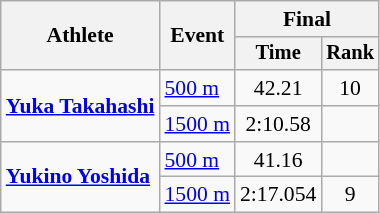<table class="wikitable" style="font-size:90%">
<tr>
<th rowspan=2>Athlete</th>
<th rowspan=2>Event</th>
<th colspan=2>Final</th>
</tr>
<tr style="font-size:95%">
<th>Time</th>
<th>Rank</th>
</tr>
<tr align=center>
<td align=left rowspan=2><strong><a href='#'>Yuka Takahashi</a></strong></td>
<td align=left><a href='#'>500 m</a></td>
<td>42.21</td>
<td>10</td>
</tr>
<tr align=center>
<td align=left><a href='#'>1500 m</a></td>
<td>2:10.58</td>
<td></td>
</tr>
<tr align=center>
<td align=left rowspan=2><strong><a href='#'>Yukino Yoshida</a></strong></td>
<td align=left><a href='#'>500 m</a></td>
<td>41.16</td>
<td></td>
</tr>
<tr align=center>
<td align=left><a href='#'>1500 m</a></td>
<td>2:17.054</td>
<td>9</td>
</tr>
</table>
